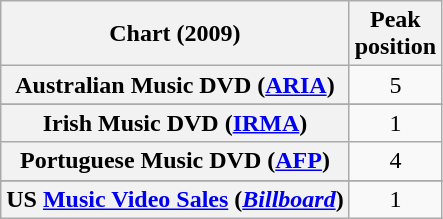<table class="wikitable sortable plainrowheaders" style="text-align:center">
<tr>
<th scope="col">Chart (2009)</th>
<th scope="col">Peak<br>position</th>
</tr>
<tr>
<th scope="row">Australian Music DVD (<a href='#'>ARIA</a>)</th>
<td>5</td>
</tr>
<tr>
</tr>
<tr>
</tr>
<tr>
</tr>
<tr>
<th scope="row">Irish Music DVD (<a href='#'>IRMA</a>)</th>
<td>1</td>
</tr>
<tr>
<th scope="row">Portuguese Music DVD (<a href='#'>AFP</a>)</th>
<td>4</td>
</tr>
<tr>
</tr>
<tr>
</tr>
<tr>
<th scope="row">US <a href='#'>Music Video Sales</a> (<em><a href='#'>Billboard</a></em>)</th>
<td>1</td>
</tr>
</table>
